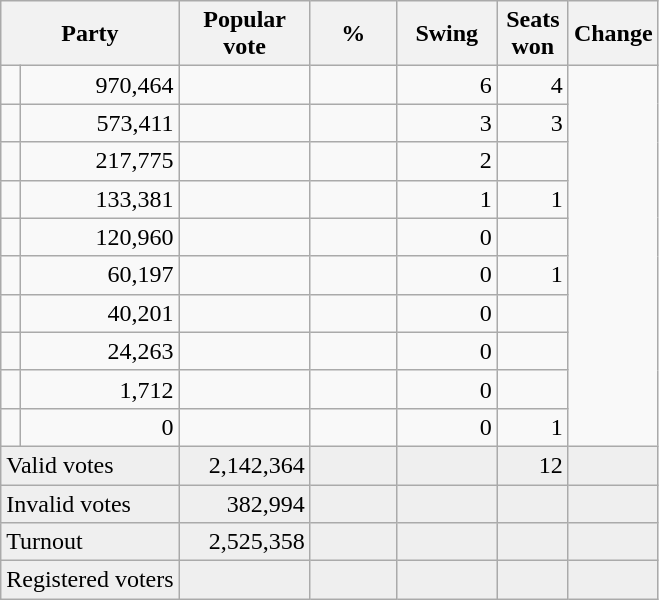<table class=wikitable style="text-align:right">
<tr>
<th colspan=2>Party</th>
<th width=80px>Popular vote</th>
<th width=50px>%</th>
<th width=60px>Swing</th>
<th width=40px>Seats<br>won</th>
<th width=45px>Change</th>
</tr>
<tr>
<td></td>
<td>970,464</td>
<td></td>
<td></td>
<td>6</td>
<td> 4</td>
</tr>
<tr>
<td></td>
<td>573,411</td>
<td></td>
<td></td>
<td>3</td>
<td> 3</td>
</tr>
<tr>
<td></td>
<td>217,775</td>
<td></td>
<td></td>
<td>2</td>
<td></td>
</tr>
<tr>
<td></td>
<td>133,381</td>
<td></td>
<td></td>
<td>1</td>
<td> 1</td>
</tr>
<tr>
<td></td>
<td>120,960</td>
<td></td>
<td></td>
<td>0</td>
<td></td>
</tr>
<tr>
<td></td>
<td>60,197</td>
<td></td>
<td></td>
<td>0</td>
<td> 1</td>
</tr>
<tr>
<td></td>
<td>40,201</td>
<td></td>
<td></td>
<td>0</td>
<td></td>
</tr>
<tr>
<td></td>
<td>24,263</td>
<td></td>
<td></td>
<td>0</td>
<td></td>
</tr>
<tr>
<td></td>
<td>1,712</td>
<td></td>
<td></td>
<td>0</td>
<td></td>
</tr>
<tr>
<td></td>
<td>0</td>
<td></td>
<td></td>
<td>0</td>
<td> 1</td>
</tr>
<tr bgcolor=#efefef>
<td align=left colspan=2>Valid votes</td>
<td>2,142,364</td>
<td></td>
<td></td>
<td>12</td>
<td></td>
</tr>
<tr bgcolor=#efefef>
<td align=left colspan=2>Invalid votes</td>
<td>382,994</td>
<td></td>
<td></td>
<td></td>
<td></td>
</tr>
<tr bgcolor=#efefef>
<td align=left colspan=2>Turnout</td>
<td>2,525,358</td>
<td></td>
<td></td>
<td></td>
<td></td>
</tr>
<tr bgcolor=#efefef>
<td align=left colspan=2>Registered voters</td>
<td></td>
<td></td>
<td></td>
<td></td>
<td></td>
</tr>
</table>
